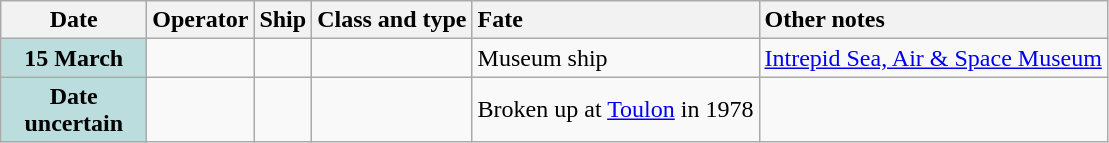<table class="wikitable">
<tr>
<th width="90">Date</th>
<th style="text-align: left;">Operator</th>
<th style="text-align: left;">Ship</th>
<th style="text-align: left;">Class and type</th>
<th style="text-align: left;">Fate</th>
<th style="text-align: left;">Other notes</th>
</tr>
<tr>
<th style="background: #bbdddd;">15 March</th>
<td></td>
<td><strong></strong></td>
<td></td>
<td>Museum ship</td>
<td><a href='#'>Intrepid Sea, Air & Space Museum</a></td>
</tr>
<tr>
<th style="background: #bbdddd;">Date uncertain</th>
<td></td>
<td><strong></strong></td>
<td></td>
<td>Broken up at <a href='#'>Toulon</a> in 1978</td>
<td></td>
</tr>
</table>
